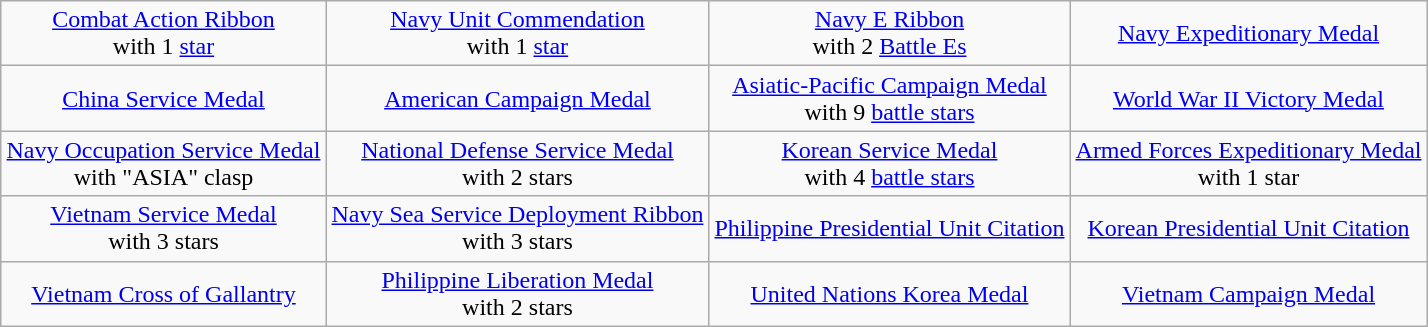<table class="wikitable" style="margin:1em auto; text-align:center;">
<tr>
<td><a href='#'>Combat Action Ribbon</a> <br>with 1 <a href='#'>star</a></td>
<td><a href='#'>Navy Unit Commendation</a><br>with 1 <a href='#'>star</a></td>
<td><a href='#'>Navy E Ribbon</a> <br>with 2 <a href='#'>Battle Es</a></td>
<td><a href='#'>Navy Expeditionary Medal</a></td>
</tr>
<tr>
<td><a href='#'>China Service Medal</a></td>
<td><a href='#'>American Campaign Medal</a></td>
<td><a href='#'>Asiatic-Pacific Campaign Medal</a> <br>with 9 <a href='#'>battle stars</a></td>
<td><a href='#'>World War II Victory Medal</a></td>
</tr>
<tr>
<td><a href='#'>Navy Occupation Service Medal</a> <br>with "ASIA" clasp</td>
<td><a href='#'>National Defense Service Medal</a> <br>with 2 stars</td>
<td><a href='#'>Korean Service Medal</a> <br>with 4 <a href='#'>battle stars</a></td>
<td><a href='#'>Armed Forces Expeditionary Medal</a><br>with 1 star</td>
</tr>
<tr>
<td><a href='#'>Vietnam Service Medal</a><br> with 3 stars</td>
<td><a href='#'>Navy Sea Service Deployment Ribbon</a> <br>with 3 stars</td>
<td><a href='#'>Philippine Presidential Unit Citation</a></td>
<td><a href='#'>Korean Presidential Unit Citation</a></td>
</tr>
<tr>
<td><a href='#'>Vietnam Cross of Gallantry</a></td>
<td><a href='#'>Philippine Liberation Medal</a> <br>with 2 stars</td>
<td><a href='#'>United Nations Korea Medal</a></td>
<td><a href='#'>Vietnam Campaign Medal</a></td>
</tr>
</table>
